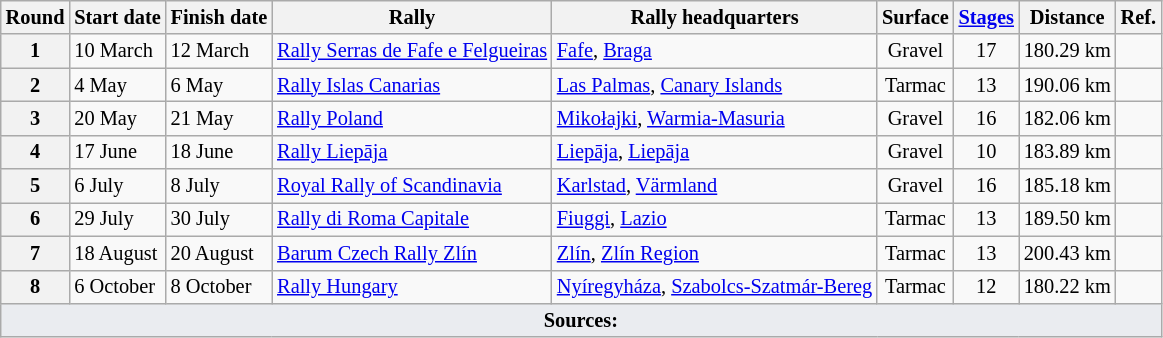<table class="wikitable" style="font-size: 85%">
<tr>
<th>Round</th>
<th>Start date</th>
<th>Finish date</th>
<th>Rally</th>
<th>Rally headquarters</th>
<th>Surface</th>
<th><a href='#'>Stages</a></th>
<th>Distance</th>
<th>Ref.</th>
</tr>
<tr>
<th>1</th>
<td>10 March</td>
<td>12 March</td>
<td> <a href='#'>Rally Serras de Fafe e Felgueiras</a></td>
<td><a href='#'>Fafe</a>, <a href='#'>Braga</a></td>
<td align="center">Gravel</td>
<td align="center">17</td>
<td align="center">180.29 km</td>
<td align="center"></td>
</tr>
<tr>
<th>2</th>
<td>4 May</td>
<td>6 May</td>
<td nowrap=""> <a href='#'>Rally Islas Canarias</a></td>
<td><a href='#'>Las Palmas</a>, <a href='#'>Canary Islands</a></td>
<td align="center">Tarmac</td>
<td align="center">13</td>
<td align="center">190.06 km</td>
<td align="center"></td>
</tr>
<tr>
<th>3</th>
<td>20 May</td>
<td>21 May</td>
<td> <a href='#'>Rally Poland</a></td>
<td><a href='#'>Mikołajki</a>, <a href='#'>Warmia-Masuria</a></td>
<td align="center">Gravel</td>
<td align="center">16</td>
<td align="center">182.06 km</td>
<td align="center"></td>
</tr>
<tr>
<th>4</th>
<td>17 June</td>
<td>18 June</td>
<td nowrap=""> <a href='#'>Rally Liepāja</a></td>
<td nowrap=""><a href='#'>Liepāja</a>, <a href='#'>Liepāja</a></td>
<td align="center">Gravel</td>
<td align="center">10</td>
<td align="center">183.89 km</td>
<td align="center"></td>
</tr>
<tr>
<th>5</th>
<td>6 July</td>
<td>8 July</td>
<td> <a href='#'>Royal Rally of Scandinavia</a></td>
<td><a href='#'>Karlstad</a>, <a href='#'>Värmland</a></td>
<td align="center">Gravel</td>
<td align="center">16</td>
<td align="center">185.18 km</td>
<td align="center"></td>
</tr>
<tr>
<th>6</th>
<td>29 July</td>
<td>30 July</td>
<td> <a href='#'>Rally di Roma Capitale</a></td>
<td><a href='#'>Fiuggi</a>, <a href='#'>Lazio</a></td>
<td align="center">Tarmac</td>
<td align="center">13</td>
<td align="center">189.50 km</td>
<td align="center"></td>
</tr>
<tr>
<th>7</th>
<td>18 August</td>
<td>20 August</td>
<td> <a href='#'>Barum Czech Rally Zlín</a></td>
<td><a href='#'>Zlín</a>, <a href='#'>Zlín Region</a></td>
<td align="center">Tarmac</td>
<td align="center">13</td>
<td align="center">200.43 km</td>
<td align="center"></td>
</tr>
<tr>
<th>8</th>
<td>6 October</td>
<td>8 October</td>
<td> <a href='#'>Rally Hungary</a></td>
<td><a href='#'>Nyíregyháza</a>, <a href='#'>Szabolcs-Szatmár-Bereg</a></td>
<td align="center">Tarmac</td>
<td align="center">12</td>
<td align="center">180.22 km</td>
<td align="center"></td>
</tr>
<tr>
<td colspan="9" style="background-color:#EAECF0;text-align:center"><strong>Sources:</strong></td>
</tr>
</table>
